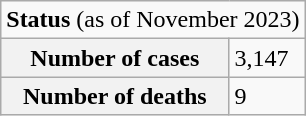<table class="wikitable">
<tr>
<td colspan="2"><strong>Status</strong> (as of November 2023)</td>
</tr>
<tr>
<th>Number of cases</th>
<td>3,147</td>
</tr>
<tr>
<th>Number of deaths</th>
<td>9</td>
</tr>
</table>
